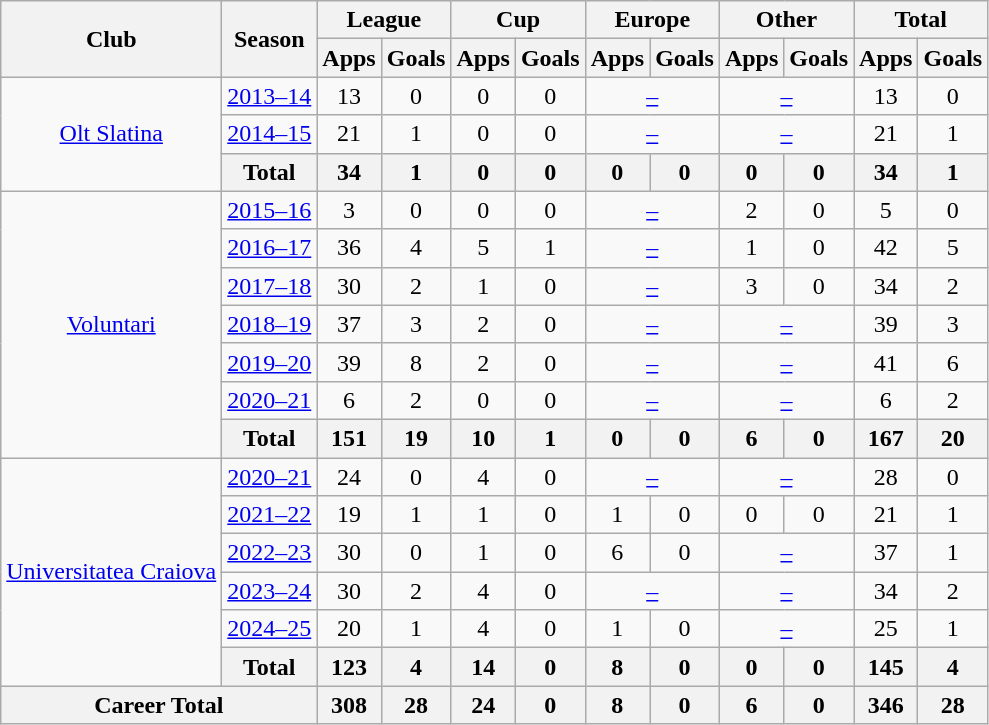<table class="wikitable" style="text-align: center;">
<tr>
<th rowspan="2">Club</th>
<th rowspan="2">Season</th>
<th colspan="2">League</th>
<th colspan="2">Cup</th>
<th colspan="2">Europe</th>
<th colspan="2">Other</th>
<th colspan="2">Total</th>
</tr>
<tr>
<th>Apps</th>
<th>Goals</th>
<th>Apps</th>
<th>Goals</th>
<th>Apps</th>
<th>Goals</th>
<th>Apps</th>
<th>Goals</th>
<th>Apps</th>
<th>Goals</th>
</tr>
<tr>
<td rowspan="3"><a href='#'>Olt Slatina</a></td>
<td><a href='#'>2013–14</a></td>
<td>13</td>
<td>0</td>
<td>0</td>
<td>0</td>
<td colspan="2"><a href='#'>–</a></td>
<td colspan="2"><a href='#'>–</a></td>
<td>13</td>
<td>0</td>
</tr>
<tr>
<td><a href='#'>2014–15</a></td>
<td>21</td>
<td>1</td>
<td>0</td>
<td>0</td>
<td colspan="2"><a href='#'>–</a></td>
<td colspan="2"><a href='#'>–</a></td>
<td>21</td>
<td>1</td>
</tr>
<tr>
<th>Total</th>
<th>34</th>
<th>1</th>
<th>0</th>
<th>0</th>
<th>0</th>
<th>0</th>
<th>0</th>
<th>0</th>
<th>34</th>
<th>1</th>
</tr>
<tr>
<td rowspan="7"><a href='#'>Voluntari</a></td>
<td><a href='#'>2015–16</a></td>
<td>3</td>
<td>0</td>
<td>0</td>
<td>0</td>
<td colspan="2"><a href='#'>–</a></td>
<td>2</td>
<td>0</td>
<td>5</td>
<td>0</td>
</tr>
<tr>
<td><a href='#'>2016–17</a></td>
<td>36</td>
<td>4</td>
<td>5</td>
<td>1</td>
<td colspan="2"><a href='#'>–</a></td>
<td>1</td>
<td>0</td>
<td>42</td>
<td>5</td>
</tr>
<tr>
<td><a href='#'>2017–18</a></td>
<td>30</td>
<td>2</td>
<td>1</td>
<td>0</td>
<td colspan="2"><a href='#'>–</a></td>
<td>3</td>
<td>0</td>
<td>34</td>
<td>2</td>
</tr>
<tr>
<td><a href='#'>2018–19</a></td>
<td>37</td>
<td>3</td>
<td>2</td>
<td>0</td>
<td colspan="2"><a href='#'>–</a></td>
<td colspan="2"><a href='#'>–</a></td>
<td>39</td>
<td>3</td>
</tr>
<tr>
<td><a href='#'>2019–20</a></td>
<td>39</td>
<td>8</td>
<td>2</td>
<td>0</td>
<td colspan="2"><a href='#'>–</a></td>
<td colspan="2"><a href='#'>–</a></td>
<td>41</td>
<td>6</td>
</tr>
<tr>
<td><a href='#'>2020–21</a></td>
<td>6</td>
<td>2</td>
<td>0</td>
<td>0</td>
<td colspan="2"><a href='#'>–</a></td>
<td colspan="2"><a href='#'>–</a></td>
<td>6</td>
<td>2</td>
</tr>
<tr>
<th>Total</th>
<th>151</th>
<th>19</th>
<th>10</th>
<th>1</th>
<th>0</th>
<th>0</th>
<th>6</th>
<th>0</th>
<th>167</th>
<th>20</th>
</tr>
<tr>
<td rowspan="6"><a href='#'>Universitatea Craiova</a></td>
<td><a href='#'>2020–21</a></td>
<td>24</td>
<td>0</td>
<td>4</td>
<td>0</td>
<td colspan="2"><a href='#'>–</a></td>
<td colspan="2"><a href='#'>–</a></td>
<td>28</td>
<td>0</td>
</tr>
<tr>
<td><a href='#'>2021–22</a></td>
<td>19</td>
<td>1</td>
<td>1</td>
<td>0</td>
<td>1</td>
<td>0</td>
<td>0</td>
<td>0</td>
<td>21</td>
<td>1</td>
</tr>
<tr>
<td><a href='#'>2022–23</a></td>
<td>30</td>
<td>0</td>
<td>1</td>
<td>0</td>
<td>6</td>
<td>0</td>
<td colspan="2"><a href='#'>–</a></td>
<td>37</td>
<td>1</td>
</tr>
<tr>
<td><a href='#'>2023–24</a></td>
<td>30</td>
<td>2</td>
<td>4</td>
<td>0</td>
<td colspan="2"><a href='#'>–</a></td>
<td colspan="2"><a href='#'>–</a></td>
<td>34</td>
<td>2</td>
</tr>
<tr>
<td><a href='#'>2024–25</a></td>
<td>20</td>
<td>1</td>
<td>4</td>
<td>0</td>
<td>1</td>
<td>0</td>
<td colspan="2"><a href='#'>–</a></td>
<td>25</td>
<td>1</td>
</tr>
<tr>
<th>Total</th>
<th>123</th>
<th>4</th>
<th>14</th>
<th>0</th>
<th>8</th>
<th>0</th>
<th>0</th>
<th>0</th>
<th>145</th>
<th>4</th>
</tr>
<tr>
<th colspan="2">Career Total</th>
<th>308</th>
<th>28</th>
<th>24</th>
<th>0</th>
<th>8</th>
<th>0</th>
<th>6</th>
<th>0</th>
<th>346</th>
<th>28</th>
</tr>
</table>
